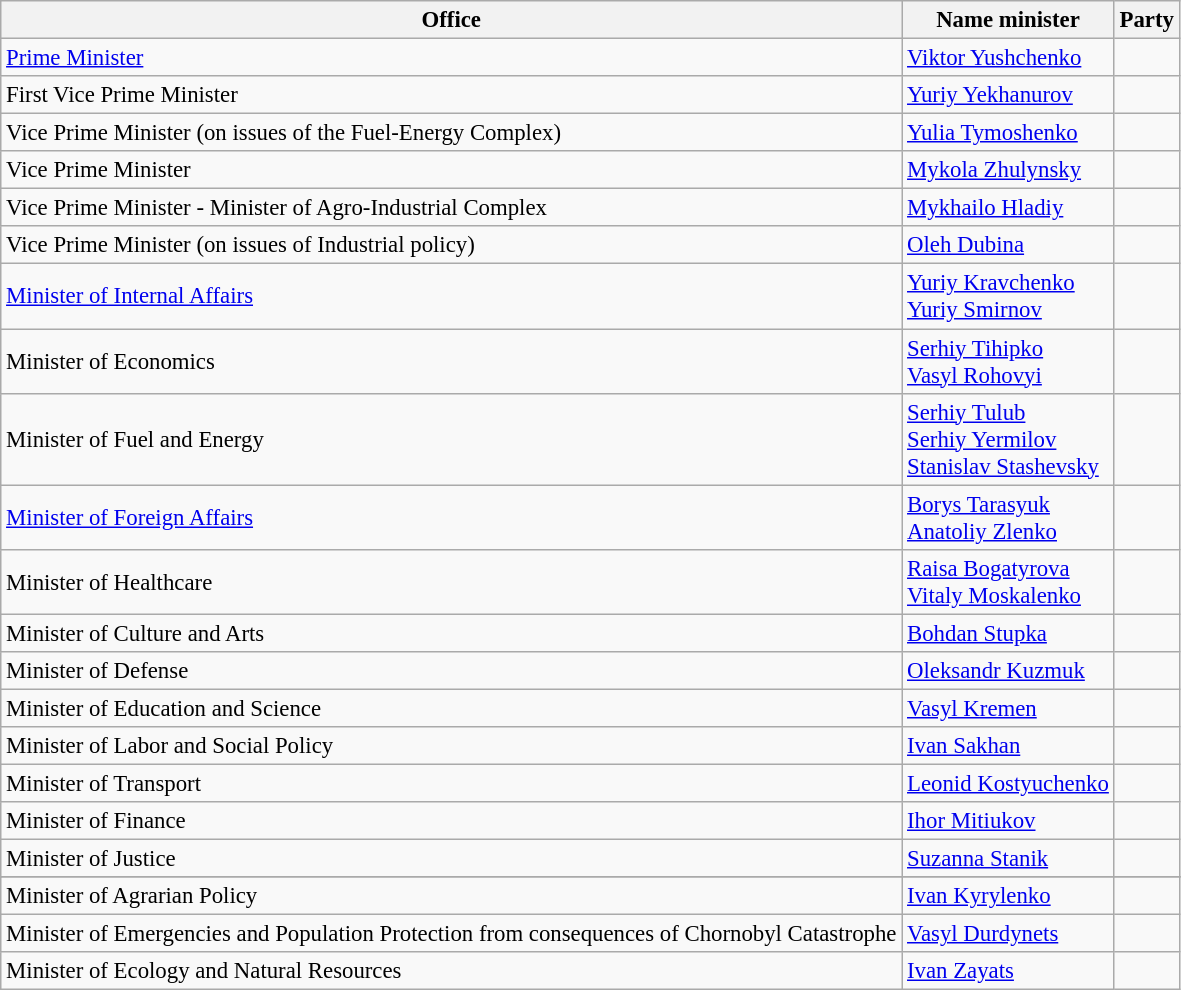<table class="wikitable" style="font-size: 95%;">
<tr>
<th>Office</th>
<th>Name minister</th>
<th>Party</th>
</tr>
<tr>
<td><a href='#'>Prime Minister</a></td>
<td><a href='#'>Viktor Yushchenko</a></td>
<td></td>
</tr>
<tr>
<td>First Vice Prime Minister</td>
<td><a href='#'>Yuriy Yekhanurov</a></td>
<td></td>
</tr>
<tr>
<td>Vice Prime Minister (on issues of the Fuel-Energy Complex)</td>
<td><a href='#'>Yulia Tymoshenko</a></td>
<td></td>
</tr>
<tr>
<td>Vice Prime Minister</td>
<td><a href='#'>Mykola Zhulynsky</a></td>
<td></td>
</tr>
<tr>
<td>Vice Prime Minister - Minister of Agro-Industrial Complex</td>
<td><a href='#'>Mykhailo Hladiy</a></td>
<td></td>
</tr>
<tr>
<td>Vice Prime Minister (on issues of Industrial policy)</td>
<td><a href='#'>Oleh Dubina</a></td>
<td></td>
</tr>
<tr>
<td><a href='#'>Minister of Internal Affairs</a></td>
<td><a href='#'>Yuriy Kravchenko</a><br><a href='#'>Yuriy Smirnov</a></td>
<td></td>
</tr>
<tr>
<td>Minister of Economics</td>
<td><a href='#'>Serhiy Tihipko</a><br><a href='#'>Vasyl Rohovyi</a></td>
<td></td>
</tr>
<tr>
<td>Minister of Fuel and Energy</td>
<td><a href='#'>Serhiy Tulub</a><br><a href='#'>Serhiy Yermilov</a><br><a href='#'>Stanislav Stashevsky</a></td>
<td></td>
</tr>
<tr>
<td><a href='#'>Minister of Foreign Affairs</a></td>
<td><a href='#'>Borys Tarasyuk</a><br><a href='#'>Anatoliy Zlenko</a></td>
<td></td>
</tr>
<tr>
<td>Minister of Healthcare</td>
<td><a href='#'>Raisa Bogatyrova</a><br><a href='#'>Vitaly Moskalenko</a></td>
<td></td>
</tr>
<tr>
<td>Minister of Culture and Arts</td>
<td><a href='#'>Bohdan Stupka</a></td>
<td></td>
</tr>
<tr>
<td>Minister of Defense</td>
<td><a href='#'>Oleksandr Kuzmuk</a></td>
<td></td>
</tr>
<tr>
<td>Minister of Education and Science</td>
<td><a href='#'>Vasyl Kremen</a></td>
<td></td>
</tr>
<tr>
<td>Minister of Labor and Social Policy</td>
<td><a href='#'>Ivan Sakhan</a></td>
<td></td>
</tr>
<tr>
<td>Minister of Transport</td>
<td><a href='#'>Leonid Kostyuchenko</a></td>
<td></td>
</tr>
<tr>
<td>Minister of Finance</td>
<td><a href='#'>Ihor Mitiukov</a></td>
<td></td>
</tr>
<tr>
<td>Minister of Justice</td>
<td><a href='#'>Suzanna Stanik</a></td>
<td></td>
</tr>
<tr>
</tr>
<tr>
<td>Minister of Agrarian Policy</td>
<td><a href='#'>Ivan Kyrylenko</a></td>
<td></td>
</tr>
<tr>
<td>Minister of Emergencies and Population Protection from consequences of Chornobyl Catastrophe</td>
<td><a href='#'>Vasyl Durdynets</a></td>
<td></td>
</tr>
<tr>
<td>Minister of Ecology and Natural Resources</td>
<td><a href='#'>Ivan Zayats</a></td>
<td></td>
</tr>
</table>
